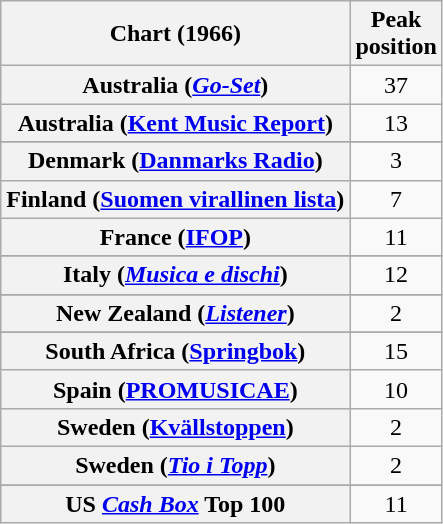<table class="wikitable sortable plainrowheaders" style="text-align:center">
<tr>
<th align="left">Chart (1966)</th>
<th align="left">Peak<br>position</th>
</tr>
<tr>
<th scope="row">Australia (<em><a href='#'>Go-Set</a></em>)</th>
<td>37</td>
</tr>
<tr>
<th scope="row">Australia (<a href='#'>Kent Music Report</a>)</th>
<td>13</td>
</tr>
<tr>
</tr>
<tr>
</tr>
<tr>
</tr>
<tr>
</tr>
<tr>
<th scope="row">Denmark (<a href='#'>Danmarks Radio</a>)</th>
<td>3</td>
</tr>
<tr>
<th scope="row">Finland (<a href='#'>Suomen virallinen lista</a>)</th>
<td>7</td>
</tr>
<tr>
<th scope="row">France (<a href='#'>IFOP</a>)</th>
<td>11</td>
</tr>
<tr>
</tr>
<tr>
</tr>
<tr>
<th scope="row">Italy (<em><a href='#'>Musica e dischi</a></em>)</th>
<td>12</td>
</tr>
<tr>
</tr>
<tr>
</tr>
<tr>
<th scope="row">New Zealand (<em><a href='#'>Listener</a></em>)</th>
<td>2</td>
</tr>
<tr>
</tr>
<tr>
<th scope="row">South Africa (<a href='#'>Springbok</a>)</th>
<td>15</td>
</tr>
<tr>
<th scope="row">Spain (<a href='#'>PROMUSICAE</a>)</th>
<td>10</td>
</tr>
<tr>
<th scope="row">Sweden (<a href='#'>Kvällstoppen</a>)</th>
<td>2</td>
</tr>
<tr>
<th scope="row">Sweden (<em><a href='#'>Tio i Topp</a></em>)</th>
<td>2</td>
</tr>
<tr>
</tr>
<tr>
</tr>
<tr>
<th scope="row">US <a href='#'><em>Cash Box</em></a> Top 100</th>
<td>11</td>
</tr>
</table>
